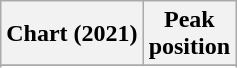<table class="wikitable sortable plainrowheaders" style="text-align:center">
<tr>
<th scope="col">Chart (2021)</th>
<th scope="col">Peak<br>position</th>
</tr>
<tr>
</tr>
<tr>
</tr>
</table>
